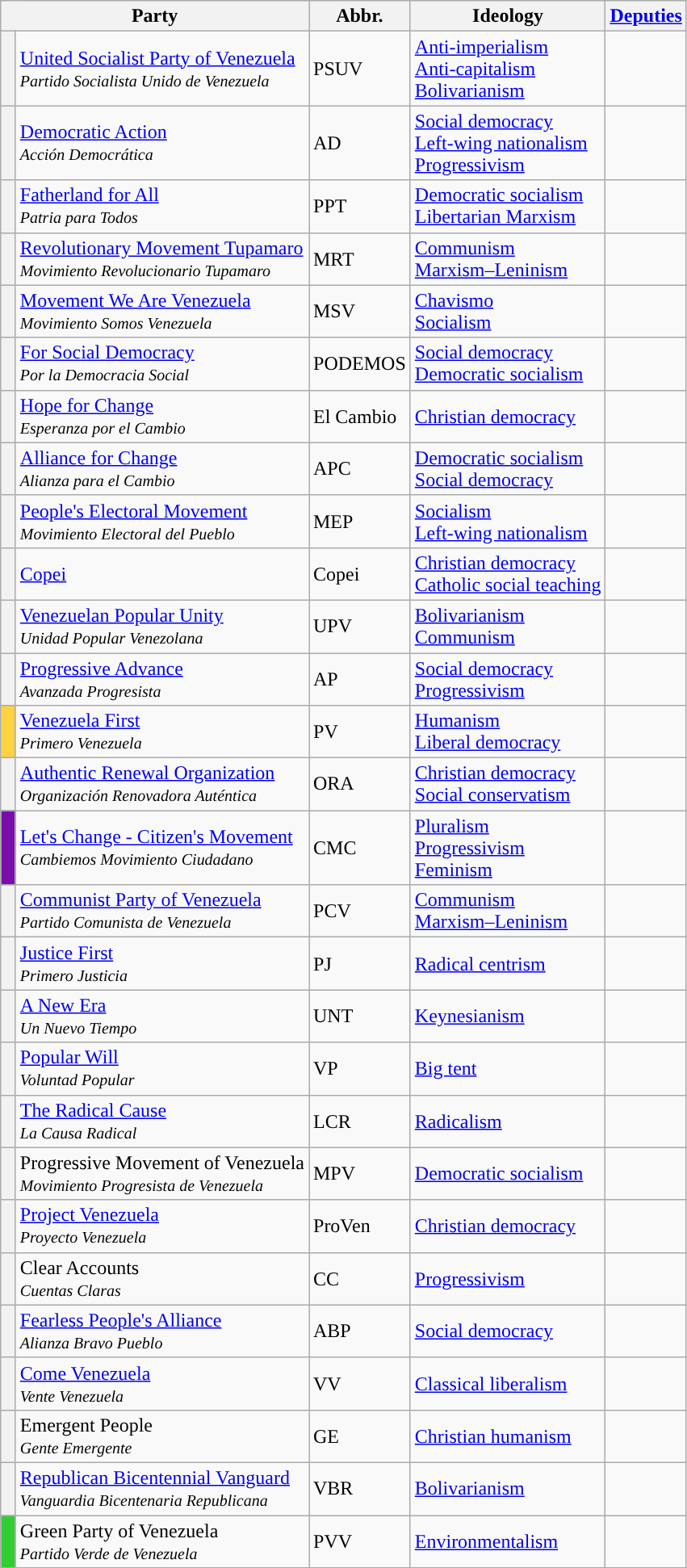<table class="wikitable sortable">
<tr>
<th colspan=2>Party</th>
<th>Abbr.</th>
<th>Ideology</th>
<th><a href='#'>Deputies</a></th>
</tr>
<tr>
<th style="background-color: "></th>
<td><a href='#'>United Socialist Party of Venezuela</a><br><small><em>Partido Socialista Unido de Venezuela</em></small></td>
<td>PSUV</td>
<td><a href='#'>Anti-imperialism</a><br><a href='#'>Anti-capitalism</a><br><a href='#'>Bolivarianism</a></td>
<td></td>
</tr>
<tr>
<th style="background-color: "></th>
<td><a href='#'>Democratic Action</a><br><small><em>Acción Democrática</em></small></td>
<td>AD</td>
<td><a href='#'>Social democracy</a><br><a href='#'>Left-wing nationalism</a><br><a href='#'>Progressivism</a></td>
<td></td>
</tr>
<tr>
<th style="background-color: "></th>
<td><a href='#'>Fatherland for All</a><br><small><em>Patria para Todos</em></small></td>
<td>PPT</td>
<td><a href='#'>Democratic socialism</a><br><a href='#'>Libertarian Marxism</a></td>
<td></td>
</tr>
<tr>
<th style="background-color: "></th>
<td><a href='#'>Revolutionary Movement Tupamaro</a><br><small><em>Movimiento Revolucionario Tupamaro</em></small></td>
<td>MRT</td>
<td><a href='#'>Communism</a><br><a href='#'>Marxism–Leninism</a></td>
<td></td>
</tr>
<tr>
<th style="background-color: "></th>
<td><a href='#'>Movement We Are Venezuela</a><br><small><em>Movimiento Somos Venezuela</em></small></td>
<td>MSV</td>
<td><a href='#'>Chavismo</a><br><a href='#'>Socialism</a></td>
<td></td>
</tr>
<tr>
<th style="background-color: "></th>
<td><a href='#'>For Social Democracy</a><br><small><em>Por la Democracia Social</em></small></td>
<td>PODEMOS</td>
<td><a href='#'>Social democracy</a><br><a href='#'>Democratic socialism</a></td>
<td></td>
</tr>
<tr>
<th style="background-color: "></th>
<td><a href='#'>Hope for Change</a><br><small><em>Esperanza por el Cambio</em></small></td>
<td>El Cambio</td>
<td><a href='#'>Christian democracy</a></td>
<td></td>
</tr>
<tr>
<th style="background-color: "></th>
<td><a href='#'>Alliance for Change</a><br><small><em>Alianza para el Cambio</em></small></td>
<td>APC</td>
<td><a href='#'>Democratic socialism</a><br><a href='#'>Social democracy</a></td>
<td></td>
</tr>
<tr>
<th style="background-color: "></th>
<td><a href='#'>People's Electoral Movement</a><br><small><em>Movimiento Electoral del Pueblo</em></small></td>
<td>MEP</td>
<td><a href='#'>Socialism</a><br><a href='#'>Left-wing nationalism</a></td>
<td></td>
</tr>
<tr>
<th style="background-color: "></th>
<td><a href='#'>Copei</a></td>
<td>Copei</td>
<td><a href='#'>Christian democracy</a><br><a href='#'>Catholic social teaching</a></td>
<td></td>
</tr>
<tr>
<th style="background-color: "></th>
<td><a href='#'>Venezuelan Popular Unity</a><br><small><em>Unidad Popular Venezolana</em></small></td>
<td>UPV</td>
<td><a href='#'>Bolivarianism</a><br><a href='#'>Communism</a></td>
<td></td>
</tr>
<tr>
<th style="background-color: "></th>
<td><a href='#'>Progressive Advance</a><br><small><em>Avanzada Progresista</em></small></td>
<td>AP</td>
<td><a href='#'>Social democracy</a><br><a href='#'>Progressivism</a></td>
<td></td>
</tr>
<tr>
<th style="background-color: #FED241"></th>
<td><a href='#'>Venezuela First</a><br><small><em>Primero Venezuela</em></small></td>
<td>PV</td>
<td><a href='#'>Humanism</a><br><a href='#'>Liberal democracy</a></td>
<td></td>
</tr>
<tr>
<th style="background-color: "></th>
<td><a href='#'>Authentic Renewal Organization</a><br><small><em>Organización Renovadora Auténtica</em></small></td>
<td>ORA</td>
<td><a href='#'>Christian democracy</a><br><a href='#'>Social conservatism</a></td>
<td></td>
</tr>
<tr>
<th style="background-color: #790ead"></th>
<td><a href='#'>Let's Change - Citizen's Movement</a><br><small><em>Cambiemos Movimiento Ciudadano</em></small></td>
<td>CMC</td>
<td><a href='#'>Pluralism</a><br><a href='#'>Progressivism</a><br><a href='#'>Feminism</a></td>
<td></td>
</tr>
<tr>
<th style="background-color: "></th>
<td><a href='#'>Communist Party of Venezuela</a><br><small><em>Partido Comunista de Venezuela</em></small></td>
<td>PCV</td>
<td><a href='#'>Communism</a><br><a href='#'>Marxism–Leninism</a></td>
<td></td>
</tr>
<tr>
<th style="background-color: "></th>
<td><a href='#'>Justice First</a><br><small><em>Primero Justicia</em></small></td>
<td>PJ</td>
<td><a href='#'>Radical centrism</a></td>
<td></td>
</tr>
<tr>
<th style="background-color: "></th>
<td><a href='#'>A New Era</a><br><small><em>Un Nuevo Tiempo</em></small></td>
<td>UNT</td>
<td><a href='#'>Keynesianism</a></td>
<td></td>
</tr>
<tr>
<th style="background-color: "></th>
<td><a href='#'>Popular Will</a><br><small><em>Voluntad Popular</em></small></td>
<td>VP</td>
<td><a href='#'>Big tent</a></td>
<td></td>
</tr>
<tr>
<th style="background-color: "></th>
<td><a href='#'>The Radical Cause</a><br><small><em>La Causa Radical</em></small></td>
<td>LCR</td>
<td><a href='#'>Radicalism</a></td>
<td></td>
</tr>
<tr>
<th style="background-color: "></th>
<td>Progressive Movement of Venezuela <br><small><em>Movimiento Progresista de Venezuela</em></small></td>
<td>MPV</td>
<td><a href='#'>Democratic socialism</a></td>
<td></td>
</tr>
<tr>
<th width=5px style="background-color: "></th>
<td><a href='#'>Project Venezuela</a><br><small><em>Proyecto Venezuela</em></small></td>
<td>ProVen</td>
<td><a href='#'>Christian democracy</a></td>
<td></td>
</tr>
<tr>
<th style="background-color: "></th>
<td>Clear Accounts <br><small><em>Cuentas Claras</em></small></td>
<td>CC</td>
<td><a href='#'>Progressivism</a></td>
<td></td>
</tr>
<tr>
<th style="background-color: "></th>
<td><a href='#'>Fearless People's Alliance</a><br><small><em>Alianza Bravo Pueblo</em></small></td>
<td>ABP</td>
<td><a href='#'>Social democracy</a></td>
<td></td>
</tr>
<tr>
<th style="background-color: "></th>
<td><a href='#'>Come Venezuela</a><br><small><em>Vente Venezuela</em></small></td>
<td>VV</td>
<td><a href='#'>Classical liberalism</a></td>
<td></td>
</tr>
<tr>
<th style="background-color: "></th>
<td>Emergent People <br><small><em>Gente Emergente</em></small></td>
<td>GE</td>
<td><a href='#'>Christian humanism</a></td>
<td></td>
</tr>
<tr>
<th style="background-color: "></th>
<td><a href='#'>Republican Bicentennial Vanguard</a><br><small><em>Vanguardia Bicentenaria Republicana</em></small></td>
<td>VBR</td>
<td><a href='#'>Bolivarianism</a></td>
<td></td>
</tr>
<tr>
<th style="background-color:#32CD32"></th>
<td>Green Party of Venezuela<br><small><em>Partido Verde de Venezuela</em></small></td>
<td>PVV</td>
<td><a href='#'>Environmentalism</a></td>
<td></td>
</tr>
</table>
